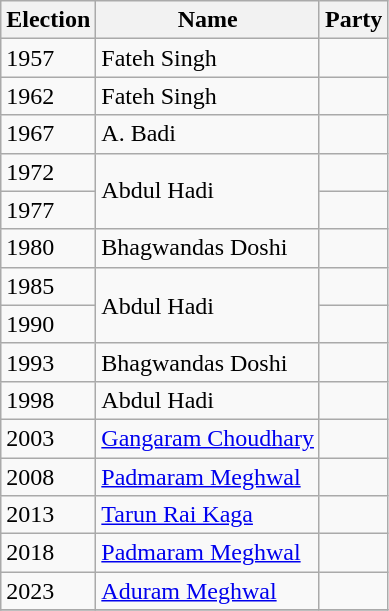<table class="wikitable sortable">
<tr>
<th>Election</th>
<th>Name</th>
<th colspan=2>Party</th>
</tr>
<tr>
<td>1957</td>
<td>Fateh Singh</td>
<td></td>
</tr>
<tr>
<td>1962</td>
<td>Fateh Singh</td>
<td></td>
</tr>
<tr>
<td>1967</td>
<td>A. Badi</td>
<td></td>
</tr>
<tr>
<td>1972</td>
<td rowspan="2">Abdul Hadi</td>
<td></td>
</tr>
<tr>
<td>1977</td>
</tr>
<tr>
<td>1980</td>
<td>Bhagwandas Doshi</td>
<td></td>
</tr>
<tr>
<td>1985</td>
<td rowspan="2">Abdul Hadi</td>
<td></td>
</tr>
<tr>
<td>1990</td>
<td></td>
</tr>
<tr>
<td>1993</td>
<td>Bhagwandas Doshi</td>
<td></td>
</tr>
<tr>
<td>1998</td>
<td>Abdul Hadi</td>
<td></td>
</tr>
<tr>
<td>2003</td>
<td><a href='#'>Gangaram Choudhary</a></td>
<td></td>
</tr>
<tr>
<td>2008</td>
<td><a href='#'>Padmaram Meghwal</a></td>
<td></td>
</tr>
<tr>
<td>2013</td>
<td><a href='#'>Tarun Rai Kaga</a></td>
<td></td>
</tr>
<tr>
<td>2018</td>
<td><a href='#'>Padmaram Meghwal</a></td>
<td></td>
</tr>
<tr>
<td>2023</td>
<td><a href='#'>Aduram Meghwal</a></td>
<td></td>
</tr>
<tr>
</tr>
</table>
